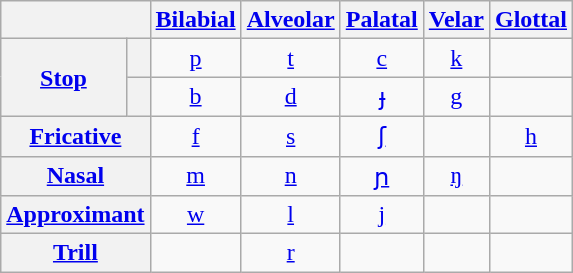<table class="wikitable" style="text-align: center; width: 300px;">
<tr>
<th colspan="2"></th>
<th><a href='#'>Bilabial</a></th>
<th><a href='#'>Alveolar</a></th>
<th><a href='#'>Palatal</a></th>
<th><a href='#'>Velar</a></th>
<th><a href='#'>Glottal</a></th>
</tr>
<tr>
<th rowspan="2"><a href='#'>Stop</a></th>
<th></th>
<td><a href='#'>p</a></td>
<td><a href='#'>t</a></td>
<td><a href='#'>c</a></td>
<td><a href='#'>k</a></td>
<td></td>
</tr>
<tr>
<th></th>
<td><a href='#'>b</a></td>
<td><a href='#'>d</a></td>
<td><a href='#'>ɟ</a></td>
<td><a href='#'>g</a></td>
<td> </td>
</tr>
<tr>
<th colspan="2"><a href='#'>Fricative</a></th>
<td><a href='#'>f</a></td>
<td><a href='#'>s</a></td>
<td><a href='#'>ʃ</a></td>
<td> </td>
<td><a href='#'>h</a></td>
</tr>
<tr>
<th colspan="2"><a href='#'>Nasal</a></th>
<td><a href='#'>m</a></td>
<td><a href='#'>n</a></td>
<td><a href='#'>ɲ</a></td>
<td><a href='#'>ŋ</a></td>
<td> </td>
</tr>
<tr>
<th colspan="2"><a href='#'>Approximant</a></th>
<td><a href='#'>w</a></td>
<td><a href='#'>l</a></td>
<td><a href='#'>j</a></td>
<td> </td>
<td> </td>
</tr>
<tr>
<th colspan="2"><a href='#'>Trill</a></th>
<td></td>
<td><a href='#'>r</a></td>
<td></td>
<td></td>
<td></td>
</tr>
</table>
